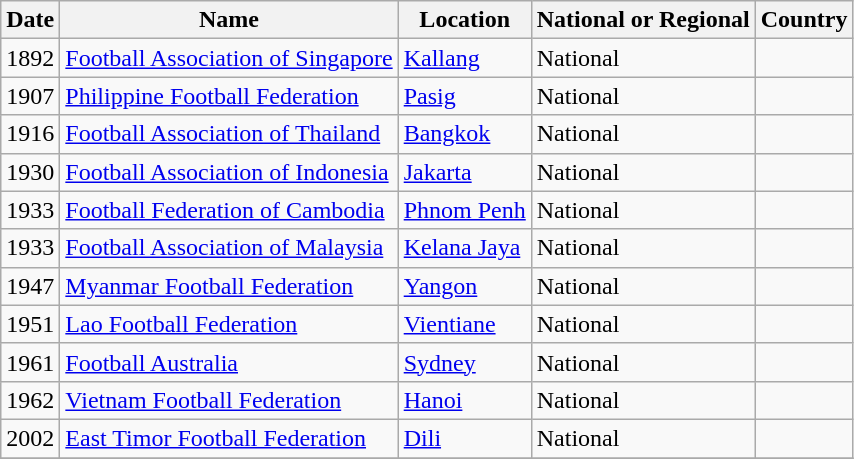<table class="sortable wikitable">
<tr>
<th>Date</th>
<th>Name</th>
<th>Location</th>
<th>National or Regional</th>
<th>Country</th>
</tr>
<tr>
<td>1892</td>
<td><a href='#'>Football Association of Singapore</a></td>
<td><a href='#'>Kallang</a></td>
<td>National</td>
<td></td>
</tr>
<tr>
<td>1907</td>
<td><a href='#'>Philippine Football Federation</a></td>
<td><a href='#'>Pasig</a></td>
<td>National</td>
<td></td>
</tr>
<tr>
<td>1916</td>
<td><a href='#'>Football Association of Thailand</a></td>
<td><a href='#'>Bangkok</a></td>
<td>National</td>
<td></td>
</tr>
<tr>
<td>1930</td>
<td><a href='#'>Football Association of Indonesia</a></td>
<td><a href='#'>Jakarta</a></td>
<td>National</td>
<td></td>
</tr>
<tr>
<td>1933</td>
<td><a href='#'>Football Federation of Cambodia</a></td>
<td><a href='#'>Phnom Penh</a></td>
<td>National</td>
<td></td>
</tr>
<tr>
<td>1933</td>
<td><a href='#'>Football Association of Malaysia</a></td>
<td><a href='#'>Kelana Jaya</a></td>
<td>National</td>
<td></td>
</tr>
<tr>
<td>1947</td>
<td><a href='#'>Myanmar Football Federation</a></td>
<td><a href='#'>Yangon</a></td>
<td>National</td>
<td></td>
</tr>
<tr>
<td>1951</td>
<td><a href='#'>Lao Football Federation</a></td>
<td><a href='#'>Vientiane</a></td>
<td>National</td>
<td></td>
</tr>
<tr>
<td>1961</td>
<td><a href='#'>Football Australia</a></td>
<td><a href='#'>Sydney</a></td>
<td>National</td>
<td></td>
</tr>
<tr>
<td>1962</td>
<td><a href='#'>Vietnam Football Federation</a></td>
<td><a href='#'>Hanoi</a></td>
<td>National</td>
<td></td>
</tr>
<tr>
<td>2002</td>
<td><a href='#'>East Timor Football Federation</a></td>
<td><a href='#'>Dili</a></td>
<td>National</td>
<td></td>
</tr>
<tr>
</tr>
</table>
